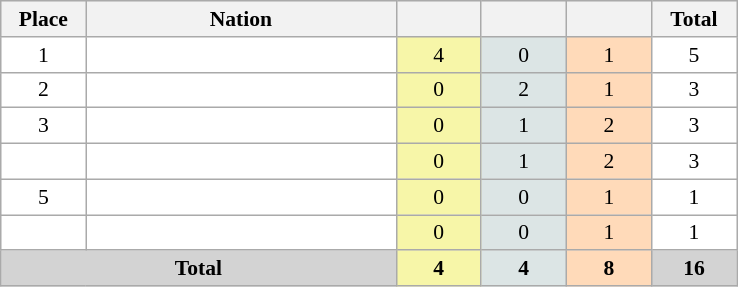<table class=wikitable style="border:1px solid #AAAAAA;font-size:90%">
<tr bgcolor="#EFEFEF">
<th width=50>Place</th>
<th width=200>Nation</th>
<th width=50></th>
<th width=50></th>
<th width=50></th>
<th width=50>Total</th>
</tr>
<tr align="center" valign="top" bgcolor="#FFFFFF">
<td>1</td>
<td align="left"></td>
<td style="background:#F7F6A8;">4</td>
<td style="background:#DCE5E5;">0</td>
<td style="background:#FFDAB9;">1</td>
<td>5</td>
</tr>
<tr align="center" valign="top" bgcolor="#FFFFFF">
<td>2</td>
<td align="left"></td>
<td style="background:#F7F6A8;">0</td>
<td style="background:#DCE5E5;">2</td>
<td style="background:#FFDAB9;">1</td>
<td>3</td>
</tr>
<tr align="center" valign="top" bgcolor="#FFFFFF">
<td>3</td>
<td align="left"></td>
<td style="background:#F7F6A8;">0</td>
<td style="background:#DCE5E5;">1</td>
<td style="background:#FFDAB9;">2</td>
<td>3</td>
</tr>
<tr align="center" valign="top" bgcolor="#FFFFFF">
<td></td>
<td align="left"></td>
<td style="background:#F7F6A8;">0</td>
<td style="background:#DCE5E5;">1</td>
<td style="background:#FFDAB9;">2</td>
<td>3</td>
</tr>
<tr align="center" valign="top" bgcolor="#FFFFFF">
<td>5</td>
<td align="left"></td>
<td style="background:#F7F6A8;">0</td>
<td style="background:#DCE5E5;">0</td>
<td style="background:#FFDAB9;">1</td>
<td>1</td>
</tr>
<tr align="center" valign="top" bgcolor="#FFFFFF">
<td></td>
<td align="left"></td>
<td style="background:#F7F6A8;">0</td>
<td style="background:#DCE5E5;">0</td>
<td style="background:#FFDAB9;">1</td>
<td>1</td>
</tr>
<tr align="center">
<td colspan="2" bgcolor=D3D3D3><strong>Total</strong></td>
<td style="background:#F7F6A8;"><strong>4</strong></td>
<td style="background:#DCE5E5;"><strong>4</strong></td>
<td style="background:#FFDAB9;"><strong>8</strong></td>
<td bgcolor=D3D3D3><strong>16</strong></td>
</tr>
</table>
